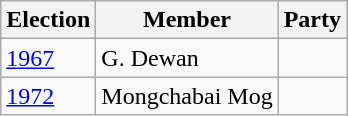<table class="wikitable sortable">
<tr>
<th>Election</th>
<th>Member</th>
<th colspan=2>Party</th>
</tr>
<tr>
<td><a href='#'>1967</a></td>
<td>G. Dewan</td>
<td></td>
</tr>
<tr>
<td><a href='#'>1972</a></td>
<td>Mongchabai Mog</td>
</tr>
</table>
